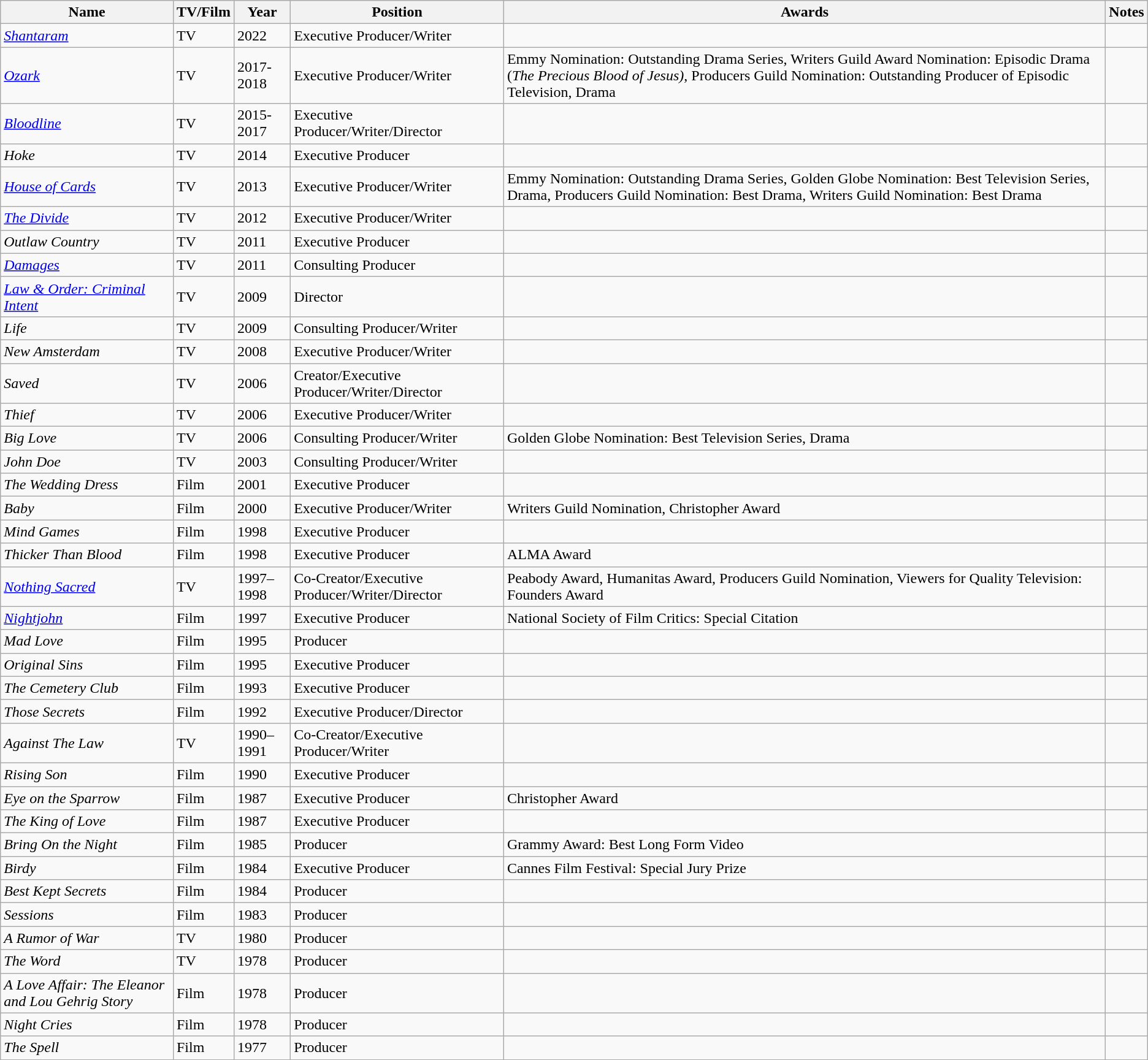<table class="wikitable">
<tr>
<th>Name</th>
<th>TV/Film</th>
<th>Year</th>
<th>Position</th>
<th>Awards</th>
<th>Notes</th>
</tr>
<tr>
<td><em><a href='#'>Shantaram</a></em></td>
<td>TV</td>
<td>2022</td>
<td>Executive Producer/Writer</td>
<td></td>
<td></td>
</tr>
<tr>
<td><em><a href='#'>Ozark</a></em></td>
<td>TV</td>
<td>2017-2018</td>
<td>Executive Producer/Writer</td>
<td>Emmy Nomination: Outstanding Drama Series, Writers Guild Award Nomination: Episodic Drama (<em>The Precious Blood of Jesus)</em>, Producers Guild Nomination: Outstanding Producer of Episodic Television, Drama</td>
<td></td>
</tr>
<tr>
<td><em><a href='#'>Bloodline</a></em></td>
<td>TV</td>
<td>2015-2017</td>
<td>Executive Producer/Writer/Director</td>
<td></td>
<td></td>
</tr>
<tr>
<td><em>Hoke</em></td>
<td>TV</td>
<td>2014</td>
<td>Executive Producer</td>
<td></td>
<td></td>
</tr>
<tr>
<td><em><a href='#'>House of Cards</a></em></td>
<td>TV</td>
<td>2013</td>
<td>Executive Producer/Writer</td>
<td>Emmy Nomination: Outstanding Drama Series, Golden Globe Nomination: Best Television Series, Drama, Producers Guild Nomination: Best Drama, Writers Guild Nomination: Best Drama</td>
<td></td>
</tr>
<tr>
<td><em><a href='#'>The Divide</a></em></td>
<td>TV</td>
<td>2012</td>
<td>Executive Producer/Writer</td>
<td></td>
<td></td>
</tr>
<tr>
<td><em>Outlaw Country</em></td>
<td>TV</td>
<td>2011</td>
<td>Executive Producer</td>
<td></td>
<td></td>
</tr>
<tr>
<td><em><a href='#'>Damages</a></em></td>
<td>TV</td>
<td>2011</td>
<td>Consulting Producer</td>
<td></td>
<td></td>
</tr>
<tr>
<td><em><a href='#'>Law & Order: Criminal Intent</a></em></td>
<td>TV</td>
<td>2009</td>
<td>Director</td>
<td></td>
<td></td>
</tr>
<tr>
<td><em>Life</em></td>
<td>TV</td>
<td>2009</td>
<td>Consulting Producer/Writer</td>
<td></td>
<td></td>
</tr>
<tr>
<td><em>New Amsterdam</em></td>
<td>TV</td>
<td>2008</td>
<td>Executive Producer/Writer</td>
<td></td>
<td></td>
</tr>
<tr>
<td><em>Saved</em></td>
<td>TV</td>
<td>2006</td>
<td>Creator/Executive Producer/Writer/Director</td>
<td></td>
<td></td>
</tr>
<tr>
<td><em>Thief</em></td>
<td>TV</td>
<td>2006</td>
<td>Executive Producer/Writer</td>
<td></td>
<td></td>
</tr>
<tr>
<td><em>Big Love</em></td>
<td>TV</td>
<td>2006</td>
<td>Consulting Producer/Writer</td>
<td>Golden Globe Nomination: Best Television Series, Drama</td>
<td></td>
</tr>
<tr>
<td><em>John Doe</em></td>
<td>TV</td>
<td>2003</td>
<td>Consulting Producer/Writer</td>
<td></td>
<td></td>
</tr>
<tr>
<td><em>The Wedding Dress</em></td>
<td>Film</td>
<td>2001</td>
<td>Executive Producer</td>
<td></td>
<td></td>
</tr>
<tr>
<td><em>Baby</em></td>
<td>Film</td>
<td>2000</td>
<td>Executive Producer/Writer</td>
<td>Writers Guild Nomination, Christopher Award</td>
<td></td>
</tr>
<tr>
<td><em>Mind Games</em></td>
<td>Film</td>
<td>1998</td>
<td>Executive Producer</td>
<td></td>
<td></td>
</tr>
<tr>
<td><em>Thicker Than Blood</em></td>
<td>Film</td>
<td>1998</td>
<td>Executive Producer</td>
<td>ALMA Award</td>
<td></td>
</tr>
<tr>
<td><em><a href='#'>Nothing Sacred</a></em></td>
<td>TV</td>
<td>1997–1998</td>
<td>Co-Creator/Executive Producer/Writer/Director</td>
<td>Peabody Award, Humanitas Award, Producers Guild Nomination, Viewers for Quality Television: Founders Award</td>
<td></td>
</tr>
<tr>
<td><em><a href='#'>Nightjohn</a></em></td>
<td>Film</td>
<td>1997</td>
<td>Executive Producer</td>
<td>National Society of Film Critics: Special Citation</td>
<td></td>
</tr>
<tr>
<td><em>Mad Love</em></td>
<td>Film</td>
<td>1995</td>
<td>Producer</td>
<td></td>
<td></td>
</tr>
<tr>
<td><em>Original Sins</em></td>
<td>Film</td>
<td>1995</td>
<td>Executive Producer</td>
<td></td>
<td></td>
</tr>
<tr>
<td><em>The Cemetery Club</em></td>
<td>Film</td>
<td>1993</td>
<td>Executive Producer</td>
<td></td>
<td></td>
</tr>
<tr>
<td><em>Those Secrets</em></td>
<td>Film</td>
<td>1992</td>
<td>Executive Producer/Director</td>
<td></td>
<td></td>
</tr>
<tr>
<td><em>Against The Law</em></td>
<td>TV</td>
<td>1990–1991</td>
<td>Co-Creator/Executive Producer/Writer</td>
<td></td>
<td></td>
</tr>
<tr>
<td><em>Rising Son</em></td>
<td>Film</td>
<td>1990</td>
<td>Executive Producer</td>
<td></td>
<td></td>
</tr>
<tr>
<td><em>Eye on the Sparrow</em></td>
<td>Film</td>
<td>1987</td>
<td>Executive Producer</td>
<td>Christopher Award</td>
<td></td>
</tr>
<tr>
<td><em>The King of Love</em></td>
<td>Film</td>
<td>1987</td>
<td>Executive Producer</td>
<td></td>
<td></td>
</tr>
<tr>
<td><em>Bring On the Night</em></td>
<td>Film</td>
<td>1985</td>
<td>Producer</td>
<td>Grammy Award: Best Long Form Video</td>
<td></td>
</tr>
<tr>
<td><em>Birdy</em></td>
<td>Film</td>
<td>1984</td>
<td>Executive Producer</td>
<td>Cannes Film Festival: Special Jury Prize</td>
<td></td>
</tr>
<tr>
<td><em>Best Kept Secrets</em></td>
<td>Film</td>
<td>1984</td>
<td>Producer</td>
<td></td>
<td></td>
</tr>
<tr>
<td><em>Sessions</em></td>
<td>Film</td>
<td>1983</td>
<td>Producer</td>
<td></td>
<td></td>
</tr>
<tr>
<td><em>A Rumor of War</em></td>
<td>TV</td>
<td>1980</td>
<td>Producer</td>
<td></td>
<td></td>
</tr>
<tr>
<td><em>The Word</em></td>
<td>TV</td>
<td>1978</td>
<td>Producer</td>
<td></td>
<td></td>
</tr>
<tr>
<td><em>A Love Affair: The Eleanor and Lou Gehrig Story</em></td>
<td>Film</td>
<td>1978</td>
<td>Producer</td>
<td></td>
<td></td>
</tr>
<tr>
<td><em>Night Cries</em></td>
<td>Film</td>
<td>1978</td>
<td>Producer</td>
<td></td>
<td></td>
</tr>
<tr>
<td><em>The Spell</em></td>
<td>Film</td>
<td>1977</td>
<td>Producer</td>
<td></td>
<td></td>
</tr>
</table>
